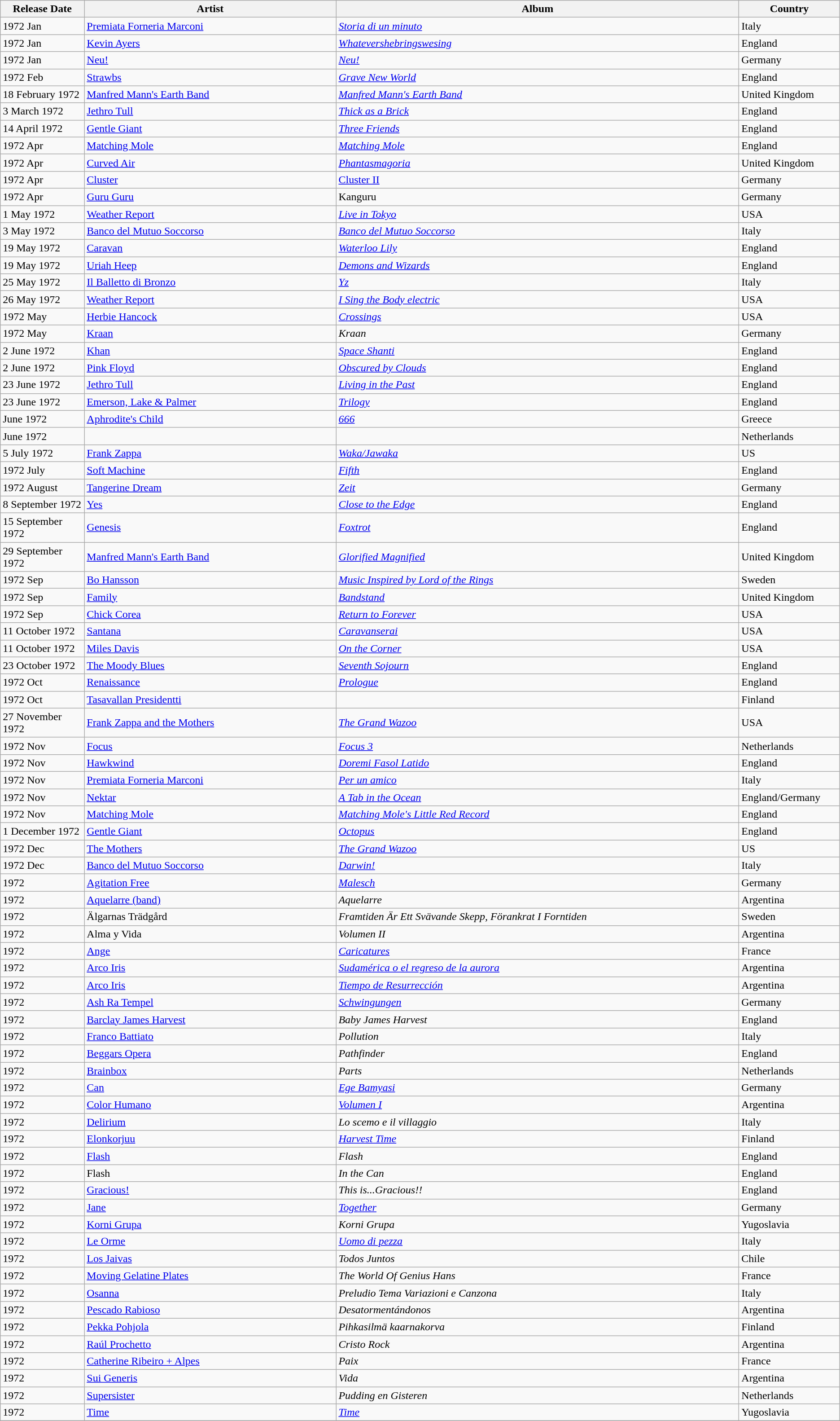<table class="wikitable">
<tr>
<th style="text-align:center; width:10%;">Release Date</th>
<th style="text-align:center; width:30%;">Artist</th>
<th style="text-align:center; width:48%;">Album</th>
<th style="text-align:center; width:12%;">Country</th>
</tr>
<tr>
<td>1972 Jan</td>
<td><a href='#'>Premiata Forneria Marconi</a></td>
<td><em><a href='#'>Storia di un minuto</a></em></td>
<td>Italy</td>
</tr>
<tr>
<td>1972 Jan</td>
<td><a href='#'>Kevin Ayers</a></td>
<td><em><a href='#'>Whatevershebringswesing</a></em></td>
<td>England</td>
</tr>
<tr>
<td>1972 Jan</td>
<td><a href='#'>Neu!</a></td>
<td><em><a href='#'>Neu!</a></em></td>
<td>Germany</td>
</tr>
<tr>
<td>1972 Feb</td>
<td><a href='#'>Strawbs</a></td>
<td><em><a href='#'>Grave New World</a></em></td>
<td>England</td>
</tr>
<tr>
<td>18 February 1972</td>
<td><a href='#'>Manfred Mann's Earth Band</a></td>
<td><em><a href='#'>Manfred Mann's Earth Band</a></em></td>
<td>United Kingdom</td>
</tr>
<tr>
<td>3 March 1972</td>
<td><a href='#'>Jethro Tull</a></td>
<td><em><a href='#'>Thick as a Brick</a></em></td>
<td>England</td>
</tr>
<tr>
<td>14 April 1972</td>
<td><a href='#'>Gentle Giant</a></td>
<td><em><a href='#'>Three Friends</a></em></td>
<td>England</td>
</tr>
<tr>
<td>1972 Apr</td>
<td><a href='#'>Matching Mole</a></td>
<td><a href='#'><em>Matching Mole</em></a></td>
<td>England</td>
</tr>
<tr>
<td>1972 Apr</td>
<td><a href='#'>Curved Air</a></td>
<td><em><a href='#'>Phantasmagoria</a></em></td>
<td>United Kingdom</td>
</tr>
<tr>
<td>1972 Apr</td>
<td><a href='#'>Cluster</a></td>
<td><a href='#'>Cluster II</a></td>
<td>Germany</td>
</tr>
<tr>
<td>1972 Apr</td>
<td><a href='#'>Guru Guru</a></td>
<td>Kanguru</td>
<td>Germany</td>
</tr>
<tr>
<td>1 May 1972</td>
<td><a href='#'>Weather Report</a></td>
<td><em><a href='#'>Live in Tokyo</a></em></td>
<td>USA</td>
</tr>
<tr>
<td>3 May 1972</td>
<td><a href='#'>Banco del Mutuo Soccorso</a></td>
<td><em><a href='#'>Banco del Mutuo Soccorso</a></em></td>
<td>Italy</td>
</tr>
<tr>
<td>19 May 1972</td>
<td><a href='#'>Caravan</a></td>
<td><em><a href='#'>Waterloo Lily</a></em></td>
<td>England</td>
</tr>
<tr>
<td>19 May 1972</td>
<td><a href='#'>Uriah Heep</a></td>
<td><em><a href='#'>Demons and Wizards</a></em></td>
<td>England</td>
</tr>
<tr>
<td>25 May 1972</td>
<td><a href='#'>Il Balletto di Bronzo</a></td>
<td><em><a href='#'>Yz</a></em></td>
<td>Italy</td>
</tr>
<tr>
<td>26 May 1972</td>
<td><a href='#'>Weather Report</a></td>
<td><em><a href='#'>I Sing the Body electric</a></em></td>
<td>USA</td>
</tr>
<tr>
<td>1972 May</td>
<td><a href='#'>Herbie Hancock</a></td>
<td><em><a href='#'>Crossings</a></em></td>
<td>USA</td>
</tr>
<tr>
<td>1972 May</td>
<td><a href='#'>Kraan</a></td>
<td><em>Kraan</em></td>
<td>Germany</td>
</tr>
<tr>
<td>2 June 1972</td>
<td><a href='#'>Khan</a></td>
<td><em><a href='#'>Space Shanti</a></em></td>
<td>England</td>
</tr>
<tr>
<td>2 June 1972</td>
<td><a href='#'>Pink Floyd</a></td>
<td><em><a href='#'>Obscured by Clouds</a></em></td>
<td>England</td>
</tr>
<tr>
<td>23 June 1972</td>
<td><a href='#'>Jethro Tull</a></td>
<td><em><a href='#'>Living in the Past</a></em></td>
<td>England</td>
</tr>
<tr>
<td>23 June 1972</td>
<td><a href='#'>Emerson, Lake & Palmer</a></td>
<td><em><a href='#'>Trilogy</a></em></td>
<td>England</td>
</tr>
<tr>
<td>June 1972</td>
<td><a href='#'>Aphrodite's Child</a></td>
<td><em><a href='#'>666</a></em></td>
<td>Greece</td>
</tr>
<tr>
<td>June 1972</td>
<td></td>
<td><em></em></td>
<td>Netherlands</td>
</tr>
<tr>
<td>5 July 1972</td>
<td><a href='#'>Frank Zappa</a></td>
<td><em><a href='#'>Waka/Jawaka</a></em></td>
<td>US</td>
</tr>
<tr>
<td>1972 July</td>
<td><a href='#'>Soft Machine</a></td>
<td><em><a href='#'>Fifth</a></em></td>
<td>England</td>
</tr>
<tr>
<td>1972 August</td>
<td><a href='#'>Tangerine Dream</a></td>
<td><em><a href='#'>Zeit</a></em></td>
<td>Germany</td>
</tr>
<tr>
<td>8 September 1972</td>
<td><a href='#'>Yes</a></td>
<td><em><a href='#'>Close to the Edge</a></em></td>
<td>England</td>
</tr>
<tr>
<td>15 September 1972</td>
<td><a href='#'>Genesis</a></td>
<td><em><a href='#'>Foxtrot</a></em></td>
<td>England</td>
</tr>
<tr>
<td>29 September 1972</td>
<td><a href='#'>Manfred Mann's Earth Band</a></td>
<td><em><a href='#'>Glorified Magnified</a></em></td>
<td>United Kingdom</td>
</tr>
<tr>
<td>1972 Sep</td>
<td><a href='#'>Bo Hansson</a></td>
<td><em><a href='#'>Music Inspired by Lord of the Rings</a></em></td>
<td>Sweden</td>
</tr>
<tr>
<td>1972 Sep</td>
<td><a href='#'>Family</a></td>
<td><em><a href='#'>Bandstand</a></em></td>
<td>United Kingdom</td>
</tr>
<tr>
<td>1972 Sep</td>
<td><a href='#'>Chick Corea</a></td>
<td><em><a href='#'>Return to Forever</a></em></td>
<td>USA</td>
</tr>
<tr>
<td>11 October 1972</td>
<td><a href='#'>Santana</a></td>
<td><a href='#'><em>Caravanserai</em></a></td>
<td>USA</td>
</tr>
<tr>
<td>11 October 1972</td>
<td><a href='#'>Miles Davis</a></td>
<td><em><a href='#'>On the Corner</a></em></td>
<td>USA</td>
</tr>
<tr>
<td>23 October 1972</td>
<td><a href='#'>The Moody Blues</a></td>
<td><em><a href='#'>Seventh Sojourn</a></em></td>
<td>England</td>
</tr>
<tr>
<td>1972 Oct</td>
<td><a href='#'>Renaissance</a></td>
<td><em><a href='#'>Prologue</a></em></td>
<td>England</td>
</tr>
<tr>
<td>1972 Oct</td>
<td><a href='#'>Tasavallan Presidentti</a></td>
<td></td>
<td>Finland</td>
</tr>
<tr>
<td>27 November 1972</td>
<td><a href='#'>Frank Zappa and the Mothers</a></td>
<td><em><a href='#'>The Grand Wazoo</a></em></td>
<td>USA</td>
</tr>
<tr>
<td>1972 Nov</td>
<td><a href='#'>Focus</a></td>
<td><em><a href='#'>Focus 3</a></em></td>
<td>Netherlands</td>
</tr>
<tr>
<td>1972 Nov</td>
<td><a href='#'>Hawkwind</a></td>
<td><em><a href='#'>Doremi Fasol Latido</a></em></td>
<td>England</td>
</tr>
<tr>
<td>1972 Nov</td>
<td><a href='#'>Premiata Forneria Marconi</a></td>
<td><em><a href='#'>Per un amico</a></em></td>
<td>Italy</td>
</tr>
<tr>
<td>1972 Nov</td>
<td><a href='#'>Nektar</a></td>
<td><em><a href='#'>A Tab in the Ocean</a></em></td>
<td>England/Germany</td>
</tr>
<tr>
<td>1972 Nov</td>
<td><a href='#'>Matching Mole</a></td>
<td><em><a href='#'>Matching Mole's Little Red Record</a></em></td>
<td>England</td>
</tr>
<tr>
<td>1 December 1972</td>
<td><a href='#'>Gentle Giant</a></td>
<td><em><a href='#'>Octopus</a></em></td>
<td>England</td>
</tr>
<tr>
<td>1972 Dec</td>
<td><a href='#'>The Mothers</a></td>
<td><em><a href='#'>The Grand Wazoo</a></em></td>
<td>US</td>
</tr>
<tr>
<td>1972 Dec</td>
<td><a href='#'>Banco del Mutuo Soccorso</a></td>
<td><em><a href='#'>Darwin!</a></em></td>
<td>Italy</td>
</tr>
<tr>
<td>1972</td>
<td><a href='#'>Agitation Free</a></td>
<td><em><a href='#'>Malesch</a></em></td>
<td>Germany</td>
</tr>
<tr>
<td>1972</td>
<td><a href='#'>Aquelarre (band)</a></td>
<td><em>Aquelarre</em></td>
<td>Argentina</td>
</tr>
<tr>
<td>1972</td>
<td>Älgarnas Trädgård</td>
<td><em>Framtiden Är Ett Svävande Skepp, Förankrat I Forntiden</em></td>
<td>Sweden</td>
</tr>
<tr>
<td>1972</td>
<td>Alma y Vida</td>
<td><em>Volumen II</em></td>
<td>Argentina</td>
</tr>
<tr>
<td>1972</td>
<td><a href='#'>Ange</a></td>
<td><em><a href='#'>Caricatures</a></em></td>
<td>France</td>
</tr>
<tr>
<td>1972</td>
<td><a href='#'>Arco Iris</a></td>
<td><em><a href='#'>Sudamérica o el regreso de la aurora</a></em></td>
<td>Argentina</td>
</tr>
<tr>
<td>1972</td>
<td><a href='#'>Arco Iris</a></td>
<td><em><a href='#'>Tiempo de Resurrección</a></em></td>
<td>Argentina</td>
</tr>
<tr>
<td>1972</td>
<td><a href='#'>Ash Ra Tempel</a></td>
<td><em><a href='#'>Schwingungen</a></em></td>
<td>Germany</td>
</tr>
<tr>
<td>1972</td>
<td><a href='#'>Barclay James Harvest</a></td>
<td><em>Baby James Harvest</em></td>
<td>England</td>
</tr>
<tr>
<td>1972</td>
<td><a href='#'>Franco Battiato</a></td>
<td><em>Pollution</em></td>
<td>Italy</td>
</tr>
<tr>
<td>1972</td>
<td><a href='#'>Beggars Opera</a></td>
<td><em>Pathfinder</em></td>
<td>England</td>
</tr>
<tr>
<td>1972</td>
<td><a href='#'>Brainbox</a></td>
<td><em>Parts</em></td>
<td>Netherlands</td>
</tr>
<tr>
<td>1972</td>
<td><a href='#'>Can</a></td>
<td><em><a href='#'>Ege Bamyasi</a></em></td>
<td>Germany</td>
</tr>
<tr>
<td>1972</td>
<td><a href='#'>Color Humano</a></td>
<td><em><a href='#'>Volumen I</a></em></td>
<td>Argentina</td>
</tr>
<tr>
<td>1972</td>
<td><a href='#'>Delirium</a></td>
<td><em>Lo scemo e il villaggio</em></td>
<td>Italy</td>
</tr>
<tr>
<td>1972</td>
<td><a href='#'>Elonkorjuu</a></td>
<td><em><a href='#'>Harvest Time</a></em></td>
<td>Finland</td>
</tr>
<tr>
<td>1972</td>
<td><a href='#'>Flash</a></td>
<td><em>Flash</em></td>
<td>England</td>
</tr>
<tr>
<td>1972</td>
<td>Flash</td>
<td><em>In the Can</em></td>
<td>England</td>
</tr>
<tr>
<td>1972</td>
<td><a href='#'>Gracious!</a></td>
<td><em>This is...Gracious!!</em></td>
<td>England</td>
</tr>
<tr>
<td>1972</td>
<td><a href='#'>Jane</a></td>
<td><em><a href='#'>Together</a></em></td>
<td>Germany</td>
</tr>
<tr>
<td>1972</td>
<td><a href='#'>Korni Grupa</a></td>
<td><em>Korni Grupa</em></td>
<td>Yugoslavia</td>
</tr>
<tr>
<td>1972</td>
<td><a href='#'>Le Orme</a></td>
<td><em><a href='#'>Uomo di pezza</a></em></td>
<td>Italy</td>
</tr>
<tr>
<td>1972</td>
<td><a href='#'>Los Jaivas</a></td>
<td><em>Todos Juntos</em></td>
<td>Chile</td>
</tr>
<tr>
<td>1972</td>
<td><a href='#'>Moving Gelatine Plates</a></td>
<td><em>The World Of Genius Hans</em></td>
<td>France</td>
</tr>
<tr>
<td>1972</td>
<td><a href='#'>Osanna</a></td>
<td><em>Preludio Tema Variazioni e Canzona</em></td>
<td>Italy</td>
</tr>
<tr>
<td>1972</td>
<td><a href='#'>Pescado Rabioso</a></td>
<td><em>Desatormentándonos</em></td>
<td>Argentina</td>
</tr>
<tr>
<td>1972</td>
<td><a href='#'>Pekka Pohjola</a></td>
<td><em>Pihkasilmä kaarnakorva</em></td>
<td>Finland</td>
</tr>
<tr>
<td>1972</td>
<td><a href='#'>Raúl Prochetto</a></td>
<td><em>Cristo Rock</em></td>
<td>Argentina</td>
</tr>
<tr>
<td>1972</td>
<td><a href='#'>Catherine Ribeiro + Alpes</a></td>
<td><em>Paix</em></td>
<td>France</td>
</tr>
<tr>
<td>1972</td>
<td><a href='#'>Sui Generis</a></td>
<td><em>Vida</em></td>
<td>Argentina</td>
</tr>
<tr>
<td>1972</td>
<td><a href='#'>Supersister</a></td>
<td><em>Pudding en Gisteren</em></td>
<td>Netherlands</td>
</tr>
<tr>
<td>1972</td>
<td><a href='#'>Time</a></td>
<td><em><a href='#'>Time</a></em></td>
<td>Yugoslavia</td>
</tr>
<tr>
</tr>
</table>
